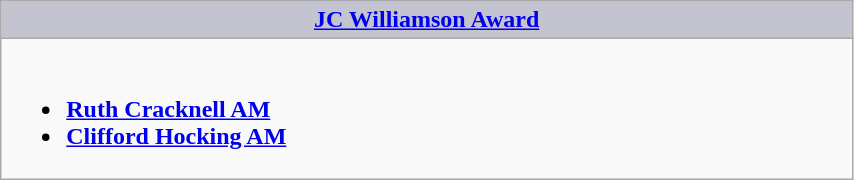<table class=wikitable width="45%" border="1" cellpadding="5" cellspacing="0" align="centre">
<tr>
<th style="background:#C4C3D0;width:50%"><a href='#'>JC Williamson Award</a></th>
</tr>
<tr>
<td valign="top"><br><ul><li><strong><a href='#'>Ruth Cracknell AM</a></strong></li><li><strong><a href='#'>Clifford Hocking AM</a></strong></li></ul></td>
</tr>
</table>
